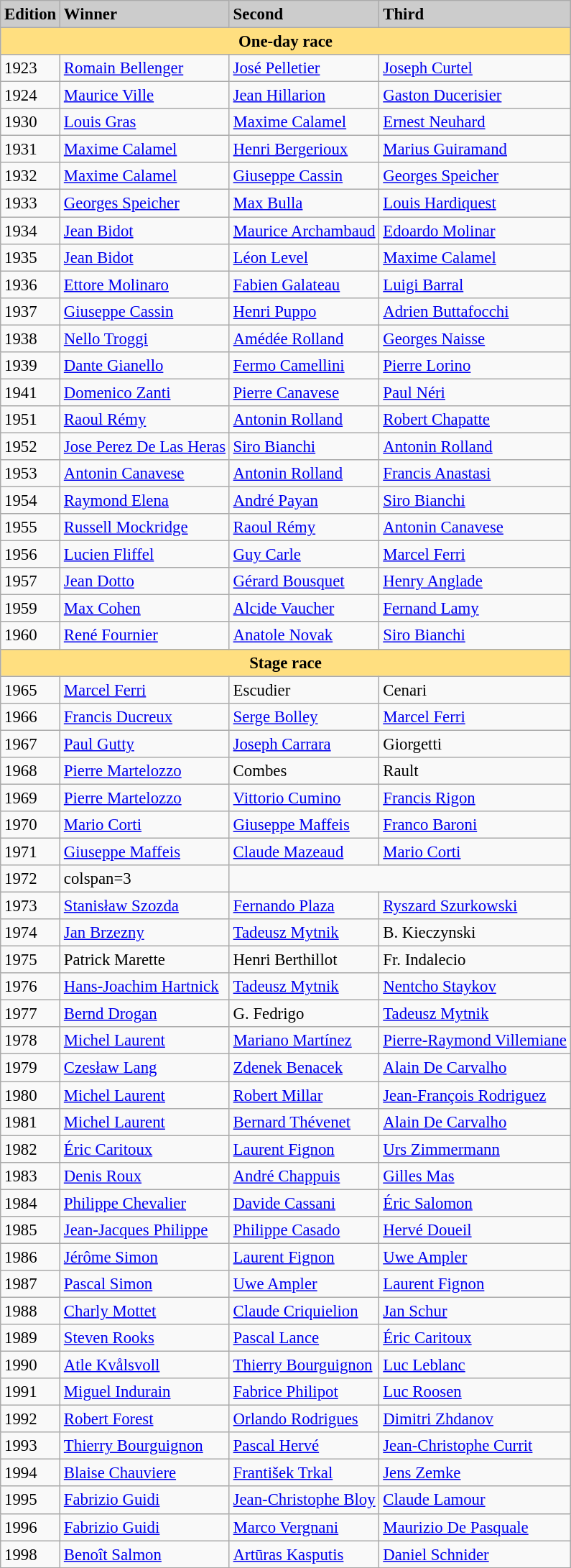<table class="wikitable sortable" style="font-size:95%">
<tr bgcolor="#E4E4E4">
<td style= "background:#CCCCCC;color:#000000"><strong>Edition</strong></td>
<td style="background:#CCCCCC;color:#000000"><strong>Winner</strong></td>
<td style="background:#CCCCCC;color:#000000"><strong>Second</strong></td>
<td style="background:#CCCCCC;color:#000000"><strong>Third</strong></td>
</tr>
<tr>
<td colspan="4" align=center bgcolor="#FFDF80"><strong>One-day race</strong></td>
</tr>
<tr>
<td>1923</td>
<td> <a href='#'>Romain Bellenger</a></td>
<td> <a href='#'>José Pelletier</a></td>
<td> <a href='#'>Joseph Curtel</a></td>
</tr>
<tr>
<td>1924</td>
<td> <a href='#'>Maurice Ville</a></td>
<td> <a href='#'>Jean Hillarion</a></td>
<td> <a href='#'>Gaston Ducerisier</a></td>
</tr>
<tr>
<td>1930</td>
<td> <a href='#'>Louis Gras</a></td>
<td> <a href='#'>Maxime Calamel</a></td>
<td> <a href='#'>Ernest Neuhard</a></td>
</tr>
<tr>
<td>1931</td>
<td> <a href='#'>Maxime Calamel</a></td>
<td> <a href='#'>Henri Bergerioux</a></td>
<td> <a href='#'>Marius Guiramand</a></td>
</tr>
<tr>
<td>1932</td>
<td> <a href='#'>Maxime Calamel</a></td>
<td> <a href='#'>Giuseppe Cassin</a></td>
<td> <a href='#'>Georges Speicher</a></td>
</tr>
<tr>
<td>1933</td>
<td> <a href='#'>Georges Speicher</a></td>
<td> <a href='#'>Max Bulla</a></td>
<td> <a href='#'>Louis Hardiquest</a></td>
</tr>
<tr>
<td>1934</td>
<td> <a href='#'>Jean Bidot</a></td>
<td> <a href='#'>Maurice Archambaud</a></td>
<td> <a href='#'>Edoardo Molinar</a></td>
</tr>
<tr>
<td>1935</td>
<td> <a href='#'>Jean Bidot</a></td>
<td> <a href='#'>Léon Level</a></td>
<td> <a href='#'>Maxime Calamel</a></td>
</tr>
<tr>
<td>1936</td>
<td> <a href='#'>Ettore Molinaro</a></td>
<td> <a href='#'>Fabien Galateau</a></td>
<td> <a href='#'>Luigi Barral</a></td>
</tr>
<tr>
<td>1937</td>
<td> <a href='#'>Giuseppe Cassin</a></td>
<td> <a href='#'>Henri Puppo</a></td>
<td> <a href='#'>Adrien Buttafocchi</a></td>
</tr>
<tr>
<td>1938</td>
<td> <a href='#'>Nello Troggi</a></td>
<td> <a href='#'>Amédée Rolland</a></td>
<td> <a href='#'>Georges Naisse</a></td>
</tr>
<tr>
<td>1939</td>
<td> <a href='#'>Dante Gianello</a></td>
<td> <a href='#'>Fermo Camellini</a></td>
<td> <a href='#'>Pierre Lorino</a></td>
</tr>
<tr>
<td>1941</td>
<td> <a href='#'>Domenico Zanti</a></td>
<td> <a href='#'>Pierre Canavese</a></td>
<td> <a href='#'>Paul Néri</a></td>
</tr>
<tr>
<td>1951</td>
<td> <a href='#'>Raoul Rémy</a></td>
<td> <a href='#'>Antonin Rolland</a></td>
<td> <a href='#'>Robert Chapatte</a></td>
</tr>
<tr>
<td>1952</td>
<td> <a href='#'>Jose Perez De Las Heras</a></td>
<td> <a href='#'>Siro Bianchi</a></td>
<td> <a href='#'>Antonin Rolland</a></td>
</tr>
<tr>
<td>1953</td>
<td> <a href='#'>Antonin Canavese</a></td>
<td> <a href='#'>Antonin Rolland</a></td>
<td> <a href='#'>Francis Anastasi</a></td>
</tr>
<tr>
<td>1954</td>
<td> <a href='#'>Raymond Elena</a></td>
<td> <a href='#'>André Payan</a></td>
<td> <a href='#'>Siro Bianchi</a></td>
</tr>
<tr>
<td>1955</td>
<td> <a href='#'>Russell Mockridge</a></td>
<td> <a href='#'>Raoul Rémy</a></td>
<td> <a href='#'>Antonin Canavese</a></td>
</tr>
<tr>
<td>1956</td>
<td> <a href='#'>Lucien Fliffel</a></td>
<td> <a href='#'>Guy Carle</a></td>
<td> <a href='#'>Marcel Ferri</a></td>
</tr>
<tr>
<td>1957</td>
<td> <a href='#'>Jean Dotto</a></td>
<td> <a href='#'>Gérard Bousquet</a></td>
<td> <a href='#'>Henry Anglade</a></td>
</tr>
<tr>
<td>1959</td>
<td> <a href='#'>Max Cohen</a></td>
<td> <a href='#'>Alcide Vaucher</a></td>
<td> <a href='#'>Fernand Lamy</a></td>
</tr>
<tr>
<td>1960</td>
<td> <a href='#'>René Fournier</a></td>
<td> <a href='#'>Anatole Novak</a></td>
<td> <a href='#'>Siro Bianchi</a></td>
</tr>
<tr>
<td colspan="4" align=center bgcolor="#FFDF80"><strong>Stage race</strong></td>
</tr>
<tr>
<td>1965</td>
<td> <a href='#'>Marcel Ferri</a></td>
<td> Escudier</td>
<td> Cenari</td>
</tr>
<tr>
<td>1966</td>
<td> <a href='#'>Francis Ducreux</a></td>
<td> <a href='#'>Serge Bolley</a></td>
<td> <a href='#'>Marcel Ferri</a></td>
</tr>
<tr>
<td>1967</td>
<td> <a href='#'>Paul Gutty</a></td>
<td> <a href='#'>Joseph Carrara</a></td>
<td> Giorgetti</td>
</tr>
<tr>
<td>1968</td>
<td> <a href='#'>Pierre Martelozzo</a></td>
<td> Combes</td>
<td> Rault</td>
</tr>
<tr>
<td>1969</td>
<td> <a href='#'>Pierre Martelozzo</a></td>
<td> <a href='#'>Vittorio Cumino</a></td>
<td> <a href='#'>Francis Rigon</a></td>
</tr>
<tr>
<td>1970</td>
<td> <a href='#'>Mario Corti</a></td>
<td> <a href='#'>Giuseppe Maffeis</a></td>
<td> <a href='#'>Franco Baroni</a></td>
</tr>
<tr>
<td>1971</td>
<td> <a href='#'>Giuseppe Maffeis</a></td>
<td> <a href='#'>Claude Mazeaud</a></td>
<td> <a href='#'>Mario Corti</a></td>
</tr>
<tr>
<td>1972</td>
<td>colspan=3 </td>
</tr>
<tr>
<td>1973</td>
<td> <a href='#'>Stanisław Szozda</a></td>
<td> <a href='#'>Fernando Plaza</a></td>
<td> <a href='#'>Ryszard Szurkowski</a></td>
</tr>
<tr>
<td>1974</td>
<td> <a href='#'>Jan Brzezny</a></td>
<td> <a href='#'>Tadeusz Mytnik</a></td>
<td> B. Kieczynski</td>
</tr>
<tr>
<td>1975</td>
<td> Patrick Marette</td>
<td> Henri Berthillot</td>
<td> Fr. Indalecio</td>
</tr>
<tr>
<td>1976</td>
<td> <a href='#'>Hans-Joachim Hartnick</a></td>
<td> <a href='#'>Tadeusz Mytnik</a></td>
<td> <a href='#'>Nentcho Staykov</a></td>
</tr>
<tr>
<td>1977</td>
<td> <a href='#'>Bernd Drogan</a></td>
<td> G. Fedrigo</td>
<td> <a href='#'>Tadeusz Mytnik</a></td>
</tr>
<tr>
<td>1978</td>
<td> <a href='#'>Michel Laurent</a></td>
<td> <a href='#'>Mariano Martínez</a></td>
<td> <a href='#'>Pierre-Raymond Villemiane</a></td>
</tr>
<tr>
<td>1979</td>
<td> <a href='#'>Czesław Lang</a></td>
<td> <a href='#'>Zdenek Benacek</a></td>
<td> <a href='#'>Alain De Carvalho</a></td>
</tr>
<tr>
<td>1980</td>
<td> <a href='#'>Michel Laurent</a></td>
<td> <a href='#'>Robert Millar</a></td>
<td> <a href='#'>Jean-François Rodriguez</a></td>
</tr>
<tr>
<td>1981</td>
<td> <a href='#'>Michel Laurent</a></td>
<td> <a href='#'>Bernard Thévenet</a></td>
<td> <a href='#'>Alain De Carvalho</a></td>
</tr>
<tr>
<td>1982</td>
<td> <a href='#'>Éric Caritoux</a></td>
<td> <a href='#'>Laurent Fignon</a></td>
<td> <a href='#'>Urs Zimmermann</a></td>
</tr>
<tr>
<td>1983</td>
<td> <a href='#'>Denis Roux</a></td>
<td> <a href='#'>André Chappuis</a></td>
<td> <a href='#'>Gilles Mas</a></td>
</tr>
<tr>
<td>1984</td>
<td> <a href='#'>Philippe Chevalier</a></td>
<td> <a href='#'>Davide Cassani</a></td>
<td> <a href='#'>Éric Salomon</a></td>
</tr>
<tr>
<td>1985</td>
<td> <a href='#'>Jean-Jacques Philippe</a></td>
<td> <a href='#'>Philippe Casado</a></td>
<td> <a href='#'>Hervé Doueil</a></td>
</tr>
<tr>
<td>1986</td>
<td> <a href='#'>Jérôme Simon</a></td>
<td> <a href='#'>Laurent Fignon</a></td>
<td> <a href='#'>Uwe Ampler</a></td>
</tr>
<tr>
<td>1987</td>
<td> <a href='#'>Pascal Simon</a></td>
<td> <a href='#'>Uwe Ampler</a></td>
<td> <a href='#'>Laurent Fignon</a></td>
</tr>
<tr>
<td>1988</td>
<td> <a href='#'>Charly Mottet</a></td>
<td> <a href='#'>Claude Criquielion</a></td>
<td> <a href='#'>Jan Schur</a></td>
</tr>
<tr>
<td>1989</td>
<td> <a href='#'>Steven Rooks</a></td>
<td> <a href='#'>Pascal Lance</a></td>
<td> <a href='#'>Éric Caritoux</a></td>
</tr>
<tr>
<td>1990</td>
<td> <a href='#'>Atle Kvålsvoll</a></td>
<td> <a href='#'>Thierry Bourguignon</a></td>
<td> <a href='#'>Luc Leblanc</a></td>
</tr>
<tr>
<td>1991</td>
<td> <a href='#'>Miguel Indurain</a></td>
<td> <a href='#'>Fabrice Philipot</a></td>
<td> <a href='#'>Luc Roosen</a></td>
</tr>
<tr>
<td>1992</td>
<td> <a href='#'>Robert Forest</a></td>
<td> <a href='#'>Orlando Rodrigues</a></td>
<td> <a href='#'>Dimitri Zhdanov</a></td>
</tr>
<tr>
<td>1993</td>
<td> <a href='#'>Thierry Bourguignon</a></td>
<td> <a href='#'>Pascal Hervé</a></td>
<td> <a href='#'>Jean-Christophe Currit</a></td>
</tr>
<tr>
<td>1994</td>
<td> <a href='#'>Blaise Chauviere</a></td>
<td> <a href='#'>František Trkal</a></td>
<td> <a href='#'>Jens Zemke</a></td>
</tr>
<tr>
<td>1995</td>
<td> <a href='#'>Fabrizio Guidi</a></td>
<td> <a href='#'>Jean-Christophe Bloy</a></td>
<td> <a href='#'>Claude Lamour</a></td>
</tr>
<tr>
<td>1996</td>
<td> <a href='#'>Fabrizio Guidi</a></td>
<td> <a href='#'>Marco Vergnani</a></td>
<td> <a href='#'>Maurizio De Pasquale</a></td>
</tr>
<tr>
<td>1998</td>
<td> <a href='#'>Benoît Salmon</a></td>
<td> <a href='#'>Artūras Kasputis</a></td>
<td> <a href='#'>Daniel Schnider</a></td>
</tr>
<tr>
</tr>
</table>
